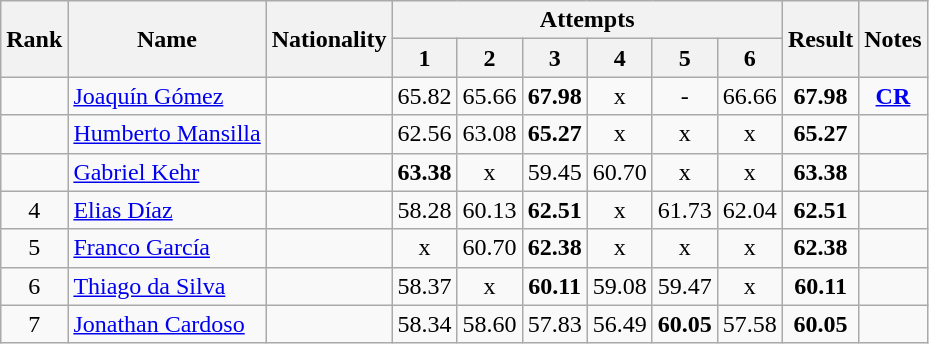<table class="wikitable sortable" style="text-align:center">
<tr>
<th rowspan=2>Rank</th>
<th rowspan=2>Name</th>
<th rowspan=2>Nationality</th>
<th colspan=6>Attempts</th>
<th rowspan=2>Result</th>
<th rowspan=2>Notes</th>
</tr>
<tr>
<th>1</th>
<th>2</th>
<th>3</th>
<th>4</th>
<th>5</th>
<th>6</th>
</tr>
<tr>
<td align=center></td>
<td align=left><a href='#'>Joaquín Gómez</a></td>
<td align=left></td>
<td>65.82</td>
<td>65.66</td>
<td><strong>67.98</strong></td>
<td>x</td>
<td>-</td>
<td>66.66</td>
<td><strong>67.98</strong></td>
<td><strong><a href='#'>CR</a></strong></td>
</tr>
<tr>
<td align=center></td>
<td align=left><a href='#'>Humberto Mansilla</a></td>
<td align=left></td>
<td>62.56</td>
<td>63.08</td>
<td><strong>65.27</strong></td>
<td>x</td>
<td>x</td>
<td>x</td>
<td><strong>65.27</strong></td>
<td></td>
</tr>
<tr>
<td align=center></td>
<td align=left><a href='#'>Gabriel Kehr</a></td>
<td align=left></td>
<td><strong>63.38</strong></td>
<td>x</td>
<td>59.45</td>
<td>60.70</td>
<td>x</td>
<td>x</td>
<td><strong>63.38</strong></td>
<td></td>
</tr>
<tr>
<td align=center>4</td>
<td align=left><a href='#'>Elias Díaz</a></td>
<td align=left></td>
<td>58.28</td>
<td>60.13</td>
<td><strong>62.51</strong></td>
<td>x</td>
<td>61.73</td>
<td>62.04</td>
<td><strong>62.51</strong></td>
<td></td>
</tr>
<tr>
<td align=center>5</td>
<td align=left><a href='#'>Franco García</a></td>
<td align=left></td>
<td>x</td>
<td>60.70</td>
<td><strong>62.38</strong></td>
<td>x</td>
<td>x</td>
<td>x</td>
<td><strong>62.38</strong></td>
<td></td>
</tr>
<tr>
<td align=center>6</td>
<td align=left><a href='#'>Thiago da Silva</a></td>
<td align=left></td>
<td>58.37</td>
<td>x</td>
<td><strong>60.11</strong></td>
<td>59.08</td>
<td>59.47</td>
<td>x</td>
<td><strong>60.11</strong></td>
<td></td>
</tr>
<tr>
<td align=center>7</td>
<td align=left><a href='#'>Jonathan Cardoso</a></td>
<td align=left></td>
<td>58.34</td>
<td>58.60</td>
<td>57.83</td>
<td>56.49</td>
<td><strong>60.05</strong></td>
<td>57.58</td>
<td><strong>60.05</strong></td>
<td></td>
</tr>
</table>
